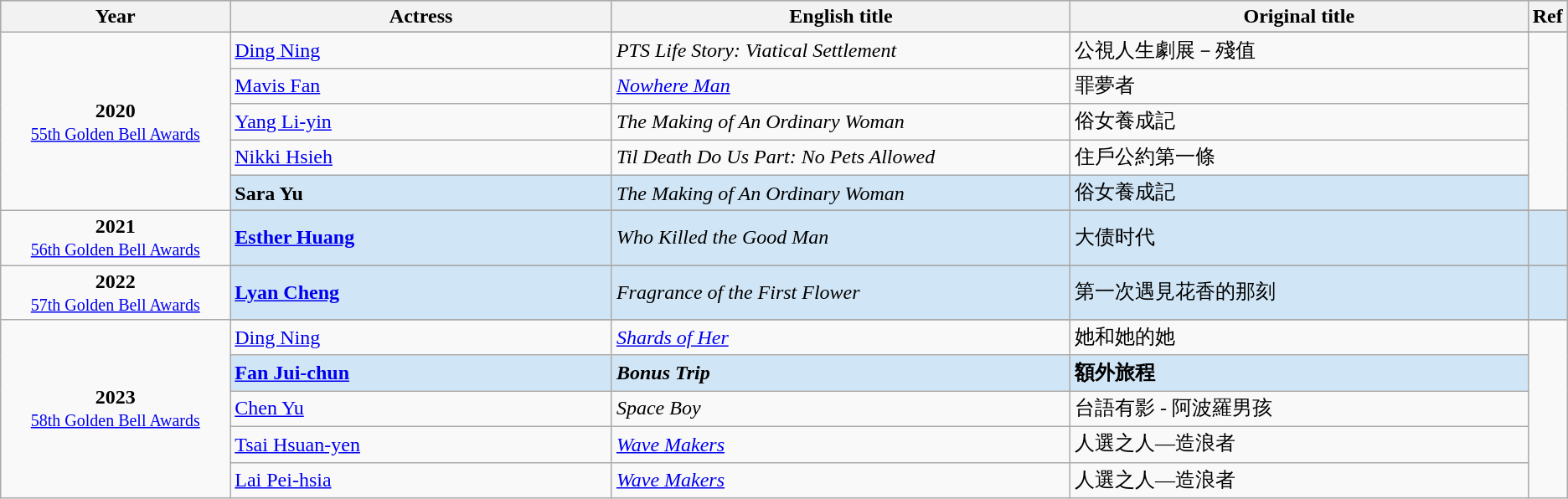<table class="wikitable">
<tr style="background:#bebebe;">
<th style="width:15%;">Year</th>
<th style="width:25%;">Actress</th>
<th style="width:30%;">English title</th>
<th style="width:30%;">Original title</th>
<th style="width:2%;">Ref</th>
</tr>
<tr>
<td rowspan=6 style="text-align:center"><strong>2020</strong> <br> <small><a href='#'>55th Golden Bell Awards</a></small></td>
</tr>
<tr>
<td><a href='#'>Ding Ning</a></td>
<td><em>PTS Life Story: Viatical Settlement</em></td>
<td>公視人生劇展－殘值</td>
<td rowspan=5></td>
</tr>
<tr>
<td><a href='#'>Mavis Fan</a></td>
<td><em><a href='#'>Nowhere Man</a></em></td>
<td>罪夢者</td>
</tr>
<tr>
<td><a href='#'>Yang Li-yin</a></td>
<td><em>The Making of An Ordinary Woman</em></td>
<td>俗女養成記</td>
</tr>
<tr>
<td><a href='#'>Nikki Hsieh</a></td>
<td><em>Til Death Do Us Part: No Pets Allowed</em></td>
<td>住戶公約第一條</td>
</tr>
<tr style="background:#d0e5f5;">
<td><strong>Sara Yu</strong></td>
<td><em>The Making of An Ordinary Woman</em></td>
<td>俗女養成記</td>
</tr>
<tr>
<td rowspan=2 style="text-align:center"><strong>2021</strong> <br> <small><a href='#'>56th Golden Bell Awards</a></small></td>
</tr>
<tr style="background:#d0e5f5;">
<td><strong><a href='#'>Esther Huang</a></strong></td>
<td><em>Who Killed the Good Man</em></td>
<td>大债时代</td>
<td rowspan=1></td>
</tr>
<tr>
<td rowspan=2 style="text-align:center"><strong>2022</strong> <br> <small><a href='#'>57th Golden Bell Awards</a></small></td>
</tr>
<tr style="background:#d0e5f5;">
<td><strong><a href='#'>Lyan Cheng</a></strong></td>
<td><em>Fragrance of the First Flower</em></td>
<td>第一次遇見花香的那刻</td>
<td rowspan=1></td>
</tr>
<tr>
<td rowspan=6 style="text-align:center"><strong>2023</strong> <br> <small><a href='#'>58th Golden Bell Awards</a></small></td>
</tr>
<tr>
<td><a href='#'>Ding Ning</a></td>
<td><em><a href='#'>Shards of Her</a></em></td>
<td>她和她的她</td>
<td rowspan=5></td>
</tr>
<tr style="background:#d0e5f5;">
<td><strong><a href='#'>Fan Jui-chun</a></strong></td>
<td><strong><em>Bonus Trip</em></strong></td>
<td><strong>額外旅程</strong></td>
</tr>
<tr>
<td><a href='#'>Chen Yu</a></td>
<td><em>Space Boy</em></td>
<td>台語有影 - 阿波羅男孩</td>
</tr>
<tr>
<td><a href='#'>Tsai Hsuan-yen</a></td>
<td><em><a href='#'>Wave Makers</a></em></td>
<td>人選之人—造浪者</td>
</tr>
<tr>
<td><a href='#'>Lai Pei-hsia</a></td>
<td><em><a href='#'>Wave Makers</a></em></td>
<td>人選之人—造浪者</td>
</tr>
</table>
